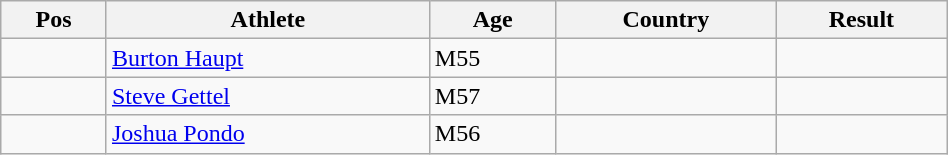<table class="wikitable"  style="text-align:center; width:50%;">
<tr>
<th>Pos</th>
<th>Athlete</th>
<th>Age</th>
<th>Country</th>
<th>Result</th>
</tr>
<tr>
<td align=center></td>
<td align=left><a href='#'>Burton Haupt</a></td>
<td align=left>M55</td>
<td align=left></td>
<td></td>
</tr>
<tr>
<td align=center></td>
<td align=left><a href='#'>Steve Gettel</a></td>
<td align=left>M57</td>
<td align=left></td>
<td></td>
</tr>
<tr>
<td align=center></td>
<td align=left><a href='#'>Joshua Pondo</a></td>
<td align=left>M56</td>
<td align=left></td>
<td></td>
</tr>
</table>
